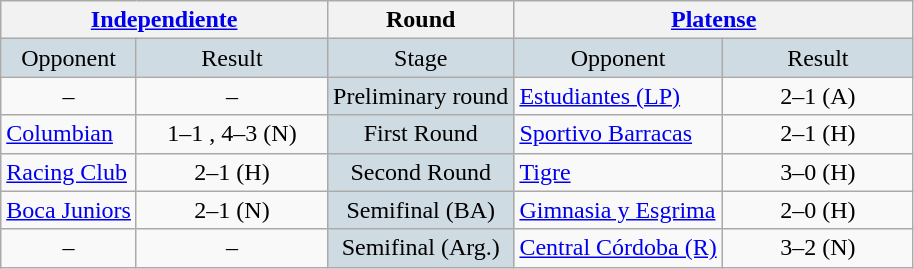<table class="wikitable" style="text-align:center;">
<tr>
<th colspan=3 width=200px><a href='#'>Independiente</a></th>
<th>Round</th>
<th colspan=3 width=200px><a href='#'>Platense</a></th>
</tr>
<tr bgcolor= #CFDBE2>
<td>Opponent</td>
<td colspan=2 width=120px>Result</td>
<td>Stage</td>
<td>Opponent</td>
<td colspan=2 width=120px>Result</td>
</tr>
<tr>
<td align=center>–</td>
<td colspan=2>–</td>
<td bgcolor= #CFDBE2>Preliminary round</td>
<td align=left><a href='#'>Estudiantes (LP)</a></td>
<td colspan=2>2–1 (A)</td>
</tr>
<tr>
<td align=left><a href='#'>Columbian</a></td>
<td colspan=2>1–1 , 4–3 (N)</td>
<td bgcolor= #CFDBE2>First Round</td>
<td align=left><a href='#'>Sportivo Barracas</a></td>
<td colspan=2>2–1  (H)</td>
</tr>
<tr>
<td align=left><a href='#'>Racing Club</a></td>
<td colspan=2>2–1 (H)</td>
<td bgcolor= #CFDBE2>Second Round</td>
<td align=left><a href='#'>Tigre</a></td>
<td colspan=2>3–0 (H)</td>
</tr>
<tr>
<td align=left><a href='#'>Boca Juniors</a></td>
<td colspan=2>2–1  (N)</td>
<td bgcolor= #CFDBE2>Semifinal (BA)</td>
<td align=left><a href='#'>Gimnasia y Esgrima</a></td>
<td colspan=2>2–0 (H)</td>
</tr>
<tr>
<td align=center>–</td>
<td colspan=2>–</td>
<td bgcolor= #CFDBE2>Semifinal (Arg.)</td>
<td align=left><a href='#'>Central Córdoba (R)</a></td>
<td colspan=2>3–2 (N) </td>
</tr>
</table>
